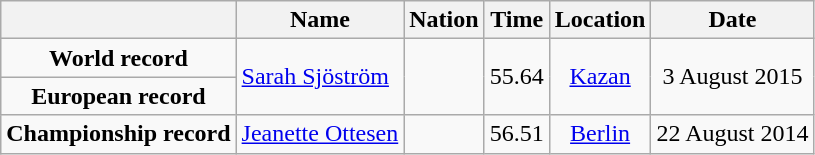<table class=wikitable style=text-align:center>
<tr>
<th></th>
<th>Name</th>
<th>Nation</th>
<th>Time</th>
<th>Location</th>
<th>Date</th>
</tr>
<tr>
<td><strong>World record</strong></td>
<td align=left rowspan=2><a href='#'>Sarah Sjöström</a></td>
<td align=left rowspan=2></td>
<td align=left rowspan=2>55.64</td>
<td rowspan=2><a href='#'>Kazan</a></td>
<td rowspan=2>3 August 2015</td>
</tr>
<tr>
<td><strong>European record</strong></td>
</tr>
<tr>
<td><strong>Championship record</strong></td>
<td align=left><a href='#'>Jeanette Ottesen</a></td>
<td align=left></td>
<td align=left>56.51</td>
<td><a href='#'>Berlin</a></td>
<td>22 August 2014</td>
</tr>
</table>
